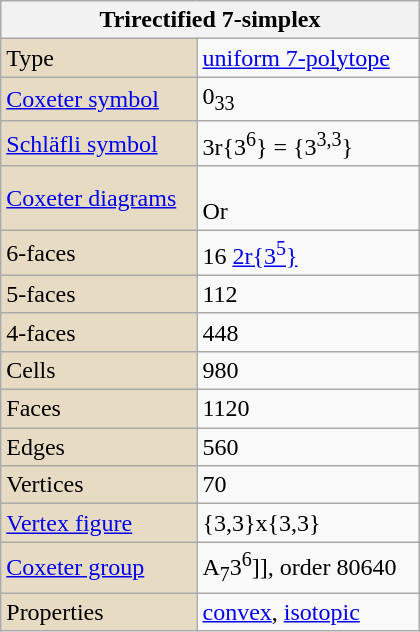<table class="wikitable" align="right" style="margin-left:10px" width="280">
<tr>
<th bgcolor=#e7dcc3 colspan=2>Trirectified 7-simplex</th>
</tr>
<tr>
<td bgcolor=#e7dcc3>Type</td>
<td><a href='#'>uniform 7-polytope</a></td>
</tr>
<tr>
<td bgcolor=#e7dcc3><a href='#'>Coxeter symbol</a></td>
<td>0<sub>33</sub></td>
</tr>
<tr>
<td bgcolor=#e7dcc3><a href='#'>Schläfli symbol</a></td>
<td>3r{3<sup>6</sup>} = {3<sup>3,3</sup>}<br></td>
</tr>
<tr>
<td bgcolor=#e7dcc3><a href='#'>Coxeter diagrams</a></td>
<td><br>Or </td>
</tr>
<tr>
<td bgcolor=#e7dcc3>6-faces</td>
<td>16 <a href='#'>2r{3<sup>5</sup>}</a></td>
</tr>
<tr>
<td bgcolor=#e7dcc3>5-faces</td>
<td>112</td>
</tr>
<tr>
<td bgcolor=#e7dcc3>4-faces</td>
<td>448</td>
</tr>
<tr>
<td bgcolor=#e7dcc3>Cells</td>
<td>980</td>
</tr>
<tr>
<td bgcolor=#e7dcc3>Faces</td>
<td>1120</td>
</tr>
<tr>
<td bgcolor=#e7dcc3>Edges</td>
<td>560</td>
</tr>
<tr>
<td bgcolor=#e7dcc3>Vertices</td>
<td>70</td>
</tr>
<tr>
<td bgcolor=#e7dcc3><a href='#'>Vertex figure</a></td>
<td>{3,3}x{3,3}</td>
</tr>
<tr>
<td bgcolor=#e7dcc3><a href='#'>Coxeter group</a></td>
<td>A<sub>7</sub>3<sup>6</sup>]], order 80640</td>
</tr>
<tr>
<td bgcolor=#e7dcc3>Properties</td>
<td><a href='#'>convex</a>, <a href='#'>isotopic</a></td>
</tr>
</table>
